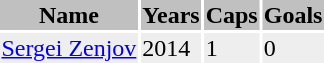<table class="toccolours">
<tr>
<th bgcolor=silver>Name</th>
<th bgcolor=silver>Years</th>
<th bgcolor=silver>Caps</th>
<th bgcolor=silver>Goals</th>
</tr>
<tr bgcolor=#eeeeee>
<td><a href='#'>Sergei Zenjov</a></td>
<td>2014</td>
<td>1</td>
<td>0</td>
</tr>
</table>
